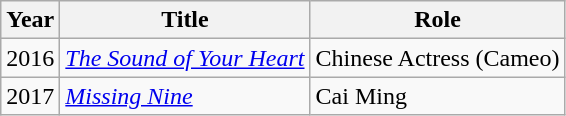<table class="wikitable">
<tr>
<th>Year</th>
<th>Title</th>
<th>Role</th>
</tr>
<tr>
<td>2016</td>
<td><a href='#'><em>The Sound of Your Heart</em></a></td>
<td>Chinese Actress (Cameo)</td>
</tr>
<tr>
<td>2017</td>
<td><em><a href='#'>Missing Nine</a></em></td>
<td>Cai Ming</td>
</tr>
</table>
